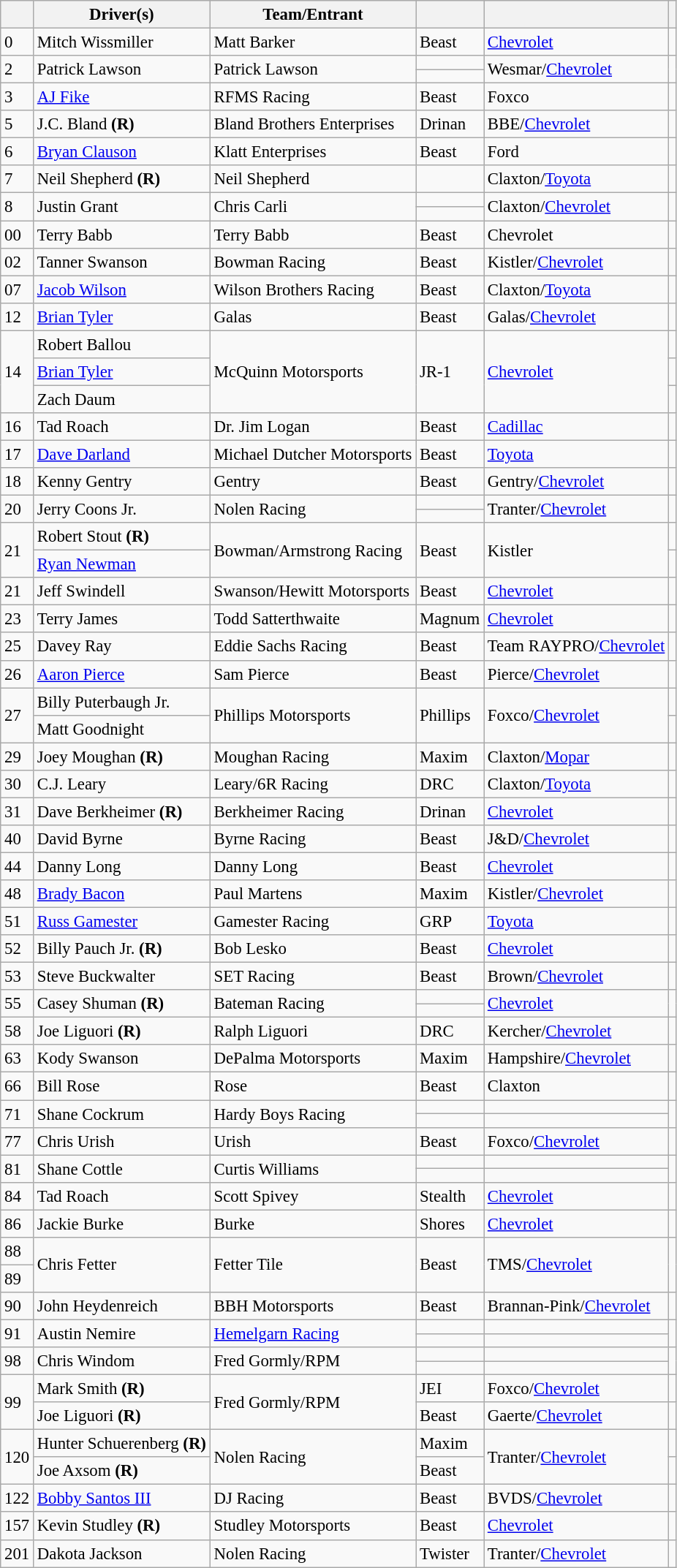<table class="wikitable sortable" style="font-size: 95%;">
<tr>
<th></th>
<th>Driver(s)</th>
<th>Team/Entrant</th>
<th></th>
<th></th>
<th></th>
</tr>
<tr>
<td>0</td>
<td>Mitch Wissmiller</td>
<td>Matt Barker</td>
<td>Beast</td>
<td><a href='#'>Chevrolet</a></td>
<td></td>
</tr>
<tr>
<td rowspan=2>2</td>
<td rowspan=2>Patrick Lawson</td>
<td rowspan=2>Patrick Lawson</td>
<td></td>
<td rowspan=2>Wesmar/<a href='#'>Chevrolet</a></td>
<td rowspan=2></td>
</tr>
<tr>
<td></td>
</tr>
<tr>
<td>3</td>
<td><a href='#'>AJ Fike</a></td>
<td>RFMS Racing</td>
<td>Beast</td>
<td>Foxco</td>
<td></td>
</tr>
<tr>
<td>5</td>
<td>J.C. Bland <strong>(R)</strong></td>
<td>Bland Brothers Enterprises</td>
<td>Drinan</td>
<td>BBE/<a href='#'>Chevrolet</a></td>
<td></td>
</tr>
<tr>
<td>6</td>
<td><a href='#'>Bryan Clauson</a></td>
<td>Klatt Enterprises</td>
<td>Beast</td>
<td>Ford</td>
<td></td>
</tr>
<tr>
<td>7</td>
<td>Neil Shepherd <strong>(R)</strong></td>
<td>Neil Shepherd</td>
<td></td>
<td>Claxton/<a href='#'>Toyota</a></td>
<td></td>
</tr>
<tr>
<td rowspan=2>8</td>
<td rowspan=2>Justin Grant</td>
<td rowspan=2>Chris Carli</td>
<td></td>
<td rowspan=2>Claxton/<a href='#'>Chevrolet</a></td>
<td rowspan=2></td>
</tr>
<tr>
<td></td>
</tr>
<tr>
<td>00</td>
<td>Terry Babb</td>
<td>Terry Babb</td>
<td>Beast</td>
<td>Chevrolet</td>
<td></td>
</tr>
<tr>
<td>02</td>
<td>Tanner Swanson</td>
<td>Bowman Racing</td>
<td>Beast</td>
<td>Kistler/<a href='#'>Chevrolet</a></td>
<td></td>
</tr>
<tr>
<td>07</td>
<td><a href='#'>Jacob Wilson</a></td>
<td>Wilson Brothers Racing</td>
<td>Beast</td>
<td>Claxton/<a href='#'>Toyota</a></td>
<td></td>
</tr>
<tr>
<td>12</td>
<td><a href='#'>Brian Tyler</a></td>
<td>Galas</td>
<td>Beast</td>
<td>Galas/<a href='#'>Chevrolet</a></td>
<td></td>
</tr>
<tr>
<td rowspan=3>14</td>
<td>Robert Ballou</td>
<td rowspan=3>McQuinn Motorsports</td>
<td rowspan=3>JR-1</td>
<td rowspan=3><a href='#'>Chevrolet</a></td>
<td></td>
</tr>
<tr>
<td><a href='#'>Brian Tyler</a></td>
<td></td>
</tr>
<tr>
<td>Zach Daum</td>
<td></td>
</tr>
<tr>
<td>16</td>
<td>Tad Roach</td>
<td>Dr. Jim Logan</td>
<td>Beast</td>
<td><a href='#'>Cadillac</a></td>
<td></td>
</tr>
<tr>
<td>17</td>
<td><a href='#'>Dave Darland</a></td>
<td>Michael Dutcher Motorsports</td>
<td>Beast</td>
<td><a href='#'>Toyota</a></td>
<td></td>
</tr>
<tr>
<td>18</td>
<td>Kenny Gentry</td>
<td>Gentry</td>
<td>Beast</td>
<td>Gentry/<a href='#'>Chevrolet</a></td>
<td></td>
</tr>
<tr>
<td rowspan=2>20</td>
<td rowspan=2>Jerry Coons Jr.</td>
<td rowspan=2>Nolen Racing</td>
<td></td>
<td rowspan=2>Tranter/<a href='#'>Chevrolet</a></td>
<td rowspan=2></td>
</tr>
<tr>
<td></td>
</tr>
<tr>
<td rowspan=2>21</td>
<td>Robert Stout <strong>(R)</strong></td>
<td rowspan=2>Bowman/Armstrong Racing</td>
<td rowspan=2>Beast</td>
<td rowspan=2>Kistler</td>
<td></td>
</tr>
<tr>
<td><a href='#'>Ryan Newman</a></td>
<td></td>
</tr>
<tr>
<td>21</td>
<td>Jeff Swindell</td>
<td>Swanson/Hewitt Motorsports</td>
<td>Beast</td>
<td><a href='#'>Chevrolet</a></td>
<td></td>
</tr>
<tr>
<td>23</td>
<td>Terry James</td>
<td>Todd Satterthwaite</td>
<td>Magnum</td>
<td><a href='#'>Chevrolet</a></td>
<td></td>
</tr>
<tr>
<td>25</td>
<td>Davey Ray</td>
<td>Eddie Sachs Racing</td>
<td>Beast</td>
<td>Team RAYPRO/<a href='#'>Chevrolet</a></td>
<td></td>
</tr>
<tr>
<td>26</td>
<td><a href='#'>Aaron Pierce</a></td>
<td>Sam Pierce</td>
<td>Beast</td>
<td>Pierce/<a href='#'>Chevrolet</a></td>
<td></td>
</tr>
<tr>
<td rowspan=2>27</td>
<td>Billy Puterbaugh Jr.</td>
<td rowspan=2>Phillips Motorsports</td>
<td rowspan=2>Phillips</td>
<td rowspan=2>Foxco/<a href='#'>Chevrolet</a></td>
<td></td>
</tr>
<tr>
<td>Matt Goodnight</td>
<td></td>
</tr>
<tr>
<td>29</td>
<td>Joey Moughan <strong>(R)</strong></td>
<td>Moughan Racing</td>
<td>Maxim</td>
<td>Claxton/<a href='#'>Mopar</a></td>
<td></td>
</tr>
<tr>
<td>30</td>
<td>C.J. Leary</td>
<td>Leary/6R Racing</td>
<td>DRC</td>
<td>Claxton/<a href='#'>Toyota</a></td>
<td></td>
</tr>
<tr>
<td>31</td>
<td>Dave Berkheimer <strong>(R)</strong></td>
<td>Berkheimer Racing</td>
<td>Drinan</td>
<td><a href='#'>Chevrolet</a></td>
<td></td>
</tr>
<tr>
<td>40</td>
<td>David Byrne</td>
<td>Byrne Racing</td>
<td>Beast</td>
<td>J&D/<a href='#'>Chevrolet</a></td>
<td></td>
</tr>
<tr>
<td>44</td>
<td>Danny Long</td>
<td>Danny Long</td>
<td>Beast</td>
<td><a href='#'>Chevrolet</a></td>
<td></td>
</tr>
<tr>
<td>48</td>
<td><a href='#'>Brady Bacon</a></td>
<td>Paul Martens</td>
<td>Maxim</td>
<td>Kistler/<a href='#'>Chevrolet</a></td>
<td></td>
</tr>
<tr>
<td>51</td>
<td><a href='#'>Russ Gamester</a></td>
<td>Gamester Racing</td>
<td>GRP</td>
<td><a href='#'>Toyota</a></td>
<td></td>
</tr>
<tr>
<td>52</td>
<td>Billy Pauch Jr. <strong>(R)</strong></td>
<td>Bob Lesko</td>
<td>Beast</td>
<td><a href='#'>Chevrolet</a></td>
<td></td>
</tr>
<tr>
<td>53</td>
<td>Steve Buckwalter</td>
<td>SET Racing</td>
<td>Beast</td>
<td>Brown/<a href='#'>Chevrolet</a></td>
<td></td>
</tr>
<tr>
<td rowspan=2>55</td>
<td rowspan=2>Casey Shuman <strong>(R)</strong></td>
<td rowspan=2>Bateman Racing</td>
<td></td>
<td rowspan=2><a href='#'>Chevrolet</a></td>
<td rowspan=2></td>
</tr>
<tr>
<td></td>
</tr>
<tr>
<td>58</td>
<td>Joe Liguori <strong>(R)</strong></td>
<td>Ralph Liguori</td>
<td>DRC</td>
<td>Kercher/<a href='#'>Chevrolet</a></td>
<td></td>
</tr>
<tr>
<td>63</td>
<td>Kody Swanson</td>
<td>DePalma Motorsports</td>
<td>Maxim</td>
<td>Hampshire/<a href='#'>Chevrolet</a></td>
<td></td>
</tr>
<tr>
<td>66</td>
<td>Bill Rose</td>
<td>Rose</td>
<td>Beast</td>
<td>Claxton</td>
<td></td>
</tr>
<tr>
<td rowspan=2>71</td>
<td rowspan=2>Shane Cockrum</td>
<td rowspan=2>Hardy Boys Racing</td>
<td></td>
<td></td>
<td rowspan=2></td>
</tr>
<tr>
<td></td>
<td></td>
</tr>
<tr>
<td>77</td>
<td>Chris Urish</td>
<td>Urish</td>
<td>Beast</td>
<td>Foxco/<a href='#'>Chevrolet</a></td>
<td></td>
</tr>
<tr>
<td rowspan=2>81</td>
<td rowspan=2>Shane Cottle</td>
<td rowspan=2>Curtis Williams</td>
<td></td>
<td></td>
<td rowspan=2></td>
</tr>
<tr>
<td></td>
<td></td>
</tr>
<tr>
<td>84</td>
<td>Tad Roach</td>
<td>Scott Spivey</td>
<td>Stealth</td>
<td><a href='#'>Chevrolet</a></td>
<td></td>
</tr>
<tr>
<td>86</td>
<td>Jackie Burke</td>
<td>Burke</td>
<td>Shores</td>
<td><a href='#'>Chevrolet</a></td>
<td></td>
</tr>
<tr>
<td>88</td>
<td rowspan=2>Chris Fetter</td>
<td rowspan=2>Fetter Tile</td>
<td rowspan=2>Beast</td>
<td rowspan=2>TMS/<a href='#'>Chevrolet</a></td>
<td rowspan=2></td>
</tr>
<tr>
<td>89</td>
</tr>
<tr>
<td>90</td>
<td>John Heydenreich</td>
<td>BBH Motorsports</td>
<td>Beast</td>
<td>Brannan-Pink/<a href='#'>Chevrolet</a></td>
<td></td>
</tr>
<tr>
<td rowspan=2>91</td>
<td rowspan=2>Austin Nemire</td>
<td rowspan=2><a href='#'>Hemelgarn Racing</a></td>
<td></td>
<td></td>
<td rowspan=2></td>
</tr>
<tr>
<td></td>
<td></td>
</tr>
<tr>
<td rowspan=2>98</td>
<td rowspan=2>Chris Windom</td>
<td rowspan=2>Fred Gormly/RPM</td>
<td></td>
<td></td>
<td rowspan=2></td>
</tr>
<tr>
<td></td>
<td></td>
</tr>
<tr>
<td rowspan=2>99</td>
<td>Mark Smith <strong>(R)</strong></td>
<td rowspan=2>Fred Gormly/RPM</td>
<td>JEI</td>
<td>Foxco/<a href='#'>Chevrolet</a></td>
<td></td>
</tr>
<tr>
<td>Joe Liguori <strong>(R)</strong></td>
<td>Beast</td>
<td>Gaerte/<a href='#'>Chevrolet</a></td>
<td></td>
</tr>
<tr>
<td rowspan=2>120</td>
<td>Hunter Schuerenberg <strong>(R)</strong></td>
<td rowspan=2>Nolen Racing</td>
<td>Maxim</td>
<td rowspan=2>Tranter/<a href='#'>Chevrolet</a></td>
<td></td>
</tr>
<tr>
<td>Joe Axsom <strong>(R)</strong></td>
<td>Beast</td>
<td></td>
</tr>
<tr>
<td>122</td>
<td><a href='#'>Bobby Santos III</a></td>
<td>DJ Racing</td>
<td>Beast</td>
<td>BVDS/<a href='#'>Chevrolet</a></td>
<td></td>
</tr>
<tr>
<td>157</td>
<td>Kevin Studley <strong>(R)</strong></td>
<td>Studley Motorsports</td>
<td>Beast</td>
<td><a href='#'>Chevrolet</a></td>
<td></td>
</tr>
<tr>
<td>201</td>
<td>Dakota Jackson</td>
<td>Nolen Racing</td>
<td>Twister</td>
<td>Tranter/<a href='#'>Chevrolet</a></td>
<td></td>
</tr>
</table>
